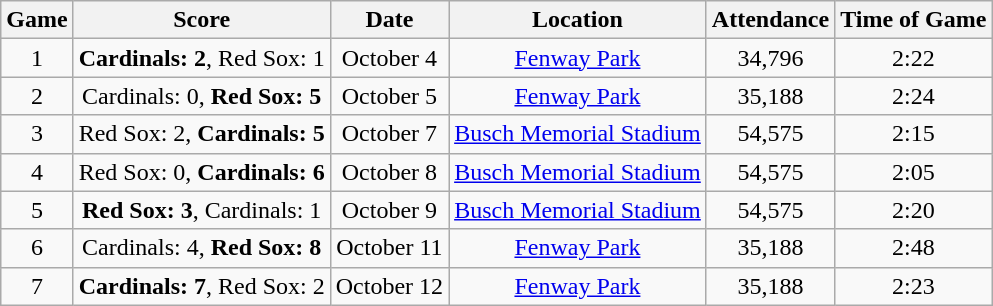<table class='wikitable' style="text-align: center">
<tr>
<th>Game</th>
<th>Score</th>
<th>Date</th>
<th>Location</th>
<th>Attendance</th>
<th>Time of Game</th>
</tr>
<tr>
<td>1</td>
<td><strong>Cardinals: 2</strong>, Red Sox: 1</td>
<td>October 4</td>
<td><a href='#'>Fenway Park</a></td>
<td>34,796</td>
<td>2:22</td>
</tr>
<tr>
<td>2</td>
<td>Cardinals: 0, <strong>Red Sox: 5</strong></td>
<td>October 5</td>
<td><a href='#'>Fenway Park</a></td>
<td>35,188</td>
<td>2:24</td>
</tr>
<tr>
<td>3</td>
<td>Red Sox: 2, <strong>Cardinals: 5</strong></td>
<td>October 7</td>
<td><a href='#'>Busch Memorial Stadium</a></td>
<td>54,575</td>
<td>2:15</td>
</tr>
<tr>
<td>4</td>
<td>Red Sox: 0, <strong>Cardinals: 6</strong></td>
<td>October 8</td>
<td><a href='#'>Busch Memorial Stadium</a></td>
<td>54,575</td>
<td>2:05</td>
</tr>
<tr>
<td>5</td>
<td><strong>Red Sox: 3</strong>, Cardinals: 1</td>
<td>October 9</td>
<td><a href='#'>Busch Memorial Stadium</a></td>
<td>54,575</td>
<td>2:20</td>
</tr>
<tr>
<td>6</td>
<td>Cardinals: 4, <strong>Red Sox: 8</strong></td>
<td>October 11</td>
<td><a href='#'>Fenway Park</a></td>
<td>35,188</td>
<td>2:48</td>
</tr>
<tr>
<td>7</td>
<td><strong>Cardinals: 7</strong>, Red Sox: 2</td>
<td>October 12</td>
<td><a href='#'>Fenway Park</a></td>
<td>35,188</td>
<td>2:23</td>
</tr>
</table>
